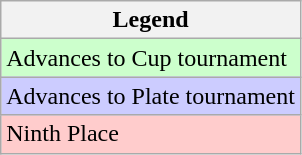<table class="wikitable">
<tr>
<th>Legend</th>
</tr>
<tr bgcolor=ccffcc>
<td>Advances to Cup tournament</td>
</tr>
<tr bgcolor=ccccff>
<td>Advances to Plate tournament</td>
</tr>
<tr bgcolor=ffcccc>
<td>Ninth Place</td>
</tr>
</table>
